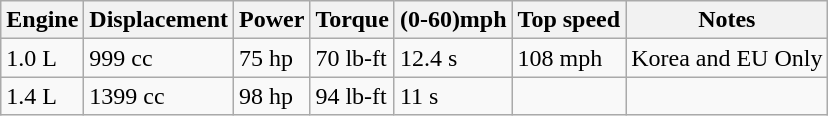<table class="wikitable">
<tr>
<th>Engine</th>
<th>Displacement</th>
<th>Power</th>
<th>Torque</th>
<th>(0-60)mph</th>
<th>Top speed</th>
<th>Notes</th>
</tr>
<tr>
<td>1.0 L</td>
<td>999 cc</td>
<td>75 hp</td>
<td>70 lb-ft</td>
<td>12.4 s</td>
<td>108 mph</td>
<td>Korea and EU Only</td>
</tr>
<tr>
<td>1.4 L</td>
<td>1399 cc</td>
<td>98 hp</td>
<td>94 lb-ft</td>
<td>11 s</td>
<td></td>
<td></td>
</tr>
</table>
